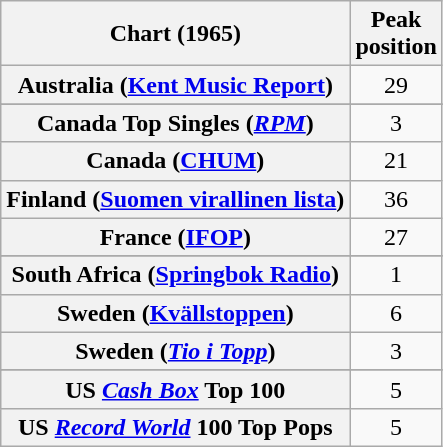<table class="wikitable sortable plainrowheaders" style="text-align:center">
<tr>
<th>Chart (1965)</th>
<th>Peak<br>position</th>
</tr>
<tr>
<th scope="row">Australia (<a href='#'>Kent Music Report</a>)</th>
<td>29</td>
</tr>
<tr>
</tr>
<tr>
<th scope="row">Canada Top Singles (<em><a href='#'>RPM</a></em>)</th>
<td>3</td>
</tr>
<tr>
<th scope="row">Canada (<a href='#'>CHUM</a>)</th>
<td>21</td>
</tr>
<tr>
<th scope="row">Finland (<a href='#'>Suomen virallinen lista</a>)</th>
<td>36</td>
</tr>
<tr>
<th scope="row">France (<a href='#'>IFOP</a>)</th>
<td>27</td>
</tr>
<tr>
</tr>
<tr>
</tr>
<tr>
</tr>
<tr>
<th scope="row">South Africa (<a href='#'>Springbok Radio</a>)</th>
<td>1</td>
</tr>
<tr>
<th scope="row">Sweden (<a href='#'>Kvällstoppen</a>)</th>
<td>6</td>
</tr>
<tr>
<th scope="row">Sweden (<em><a href='#'>Tio i Topp</a></em>)</th>
<td>3</td>
</tr>
<tr>
</tr>
<tr>
</tr>
<tr>
<th scope="row">US <a href='#'><em>Cash Box</em></a> Top 100</th>
<td>5</td>
</tr>
<tr>
<th scope="row">US <em><a href='#'>Record World</a></em> 100 Top Pops</th>
<td>5</td>
</tr>
</table>
